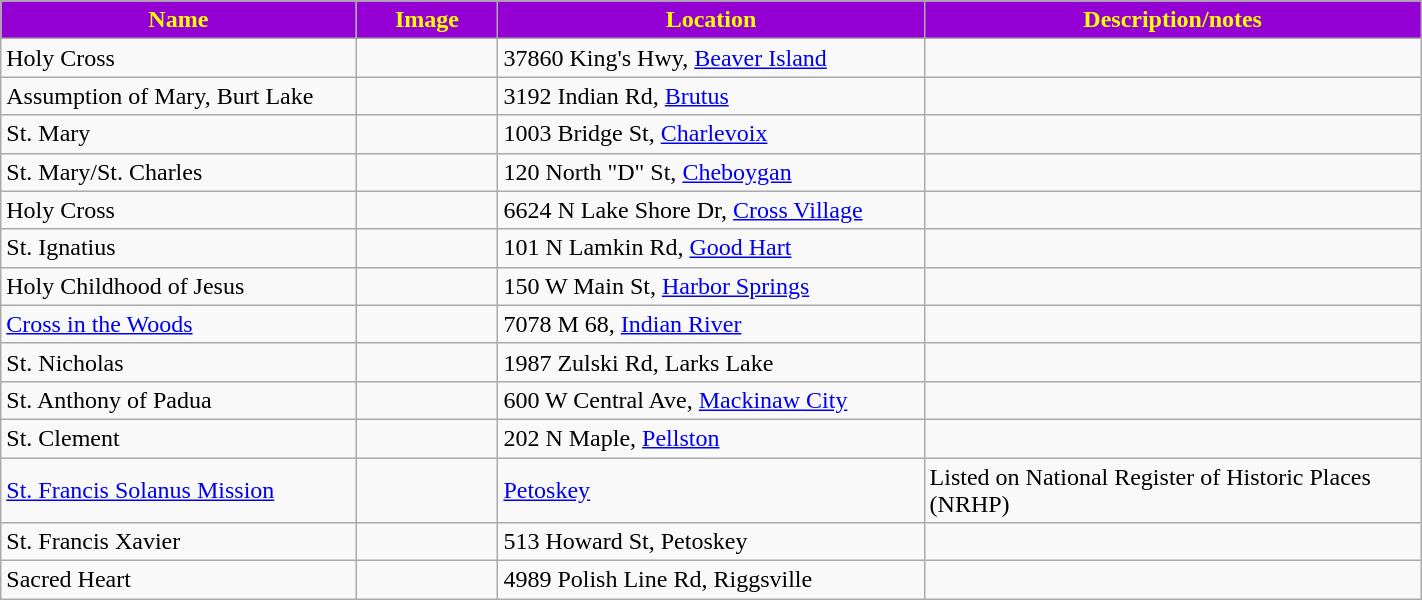<table class="wikitable sortable" style="width:75%">
<tr>
<th style="background:darkviolet; color:yellow;" width="25%"><strong>Name</strong></th>
<th style="background:darkviolet; color:yellow;" width="10%"><strong>Image</strong></th>
<th style="background:darkviolet; color:yellow;" width="30%"><strong>Location</strong></th>
<th style="background:darkviolet; color:yellow;" width="35%"><strong>Description/notes</strong></th>
</tr>
<tr>
<td>Holy Cross</td>
<td></td>
<td>37860 King's Hwy, <a href='#'>Beaver Island</a></td>
</tr>
<tr>
<td>Assumption of Mary, Burt Lake</td>
<td></td>
<td>3192 Indian Rd, <a href='#'>Brutus</a></td>
<td></td>
</tr>
<tr>
<td>St. Mary</td>
<td></td>
<td>1003 Bridge St, <a href='#'>Charlevoix</a></td>
<td></td>
</tr>
<tr>
<td>St. Mary/St. Charles</td>
<td></td>
<td>120 North "D" St, <a href='#'>Cheboygan</a></td>
<td></td>
</tr>
<tr>
<td>Holy Cross</td>
<td></td>
<td>6624 N Lake Shore Dr, <a href='#'>Cross Village</a></td>
<td></td>
</tr>
<tr>
<td>St. Ignatius</td>
<td></td>
<td>101 N Lamkin Rd, <a href='#'>Good Hart</a></td>
<td></td>
</tr>
<tr>
<td>Holy Childhood of Jesus</td>
<td></td>
<td>150 W Main St, <a href='#'>Harbor Springs</a></td>
<td></td>
</tr>
<tr>
<td><a href='#'>Cross in the Woods</a></td>
<td></td>
<td>7078 M 68, <a href='#'>Indian River</a></td>
<td></td>
</tr>
<tr>
<td>St. Nicholas</td>
<td></td>
<td>1987 Zulski Rd, Larks Lake</td>
<td></td>
</tr>
<tr>
<td>St. Anthony of Padua</td>
<td></td>
<td>600 W Central Ave, <a href='#'>Mackinaw City</a></td>
<td></td>
</tr>
<tr>
<td>St. Clement</td>
<td></td>
<td>202 N Maple, <a href='#'>Pellston</a></td>
<td></td>
</tr>
<tr>
<td><a href='#'>St. Francis Solanus Mission</a></td>
<td></td>
<td><a href='#'>Petoskey</a></td>
<td>Listed on National Register of Historic Places (NRHP)</td>
</tr>
<tr>
<td>St. Francis Xavier</td>
<td></td>
<td>513 Howard St, Petoskey</td>
<td></td>
</tr>
<tr>
<td>Sacred Heart</td>
<td></td>
<td>4989 Polish Line Rd, Riggsville</td>
<td></td>
</tr>
</table>
